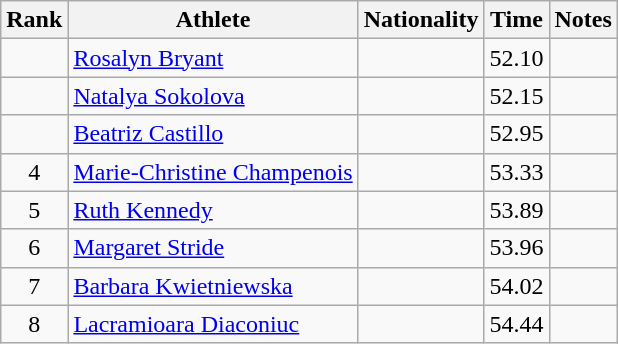<table class="wikitable sortable" style="text-align:center">
<tr>
<th>Rank</th>
<th>Athlete</th>
<th>Nationality</th>
<th>Time</th>
<th>Notes</th>
</tr>
<tr>
<td></td>
<td align=left><a href='#'>Rosalyn Bryant</a></td>
<td align=left></td>
<td>52.10</td>
<td></td>
</tr>
<tr>
<td></td>
<td align=left><a href='#'>Natalya Sokolova</a></td>
<td align=left></td>
<td>52.15</td>
<td></td>
</tr>
<tr>
<td></td>
<td align=left><a href='#'>Beatriz Castillo</a></td>
<td align=left></td>
<td>52.95</td>
<td></td>
</tr>
<tr>
<td>4</td>
<td align=left><a href='#'>Marie-Christine Champenois</a></td>
<td align=left></td>
<td>53.33</td>
<td></td>
</tr>
<tr>
<td>5</td>
<td align=left><a href='#'>Ruth Kennedy</a></td>
<td align=left></td>
<td>53.89</td>
<td></td>
</tr>
<tr>
<td>6</td>
<td align=left><a href='#'>Margaret Stride</a></td>
<td align=left></td>
<td>53.96</td>
<td></td>
</tr>
<tr>
<td>7</td>
<td align=left><a href='#'>Barbara Kwietniewska</a></td>
<td align=left></td>
<td>54.02</td>
<td></td>
</tr>
<tr>
<td>8</td>
<td align=left><a href='#'>Lacramioara Diaconiuc</a></td>
<td align=left></td>
<td>54.44</td>
<td></td>
</tr>
</table>
